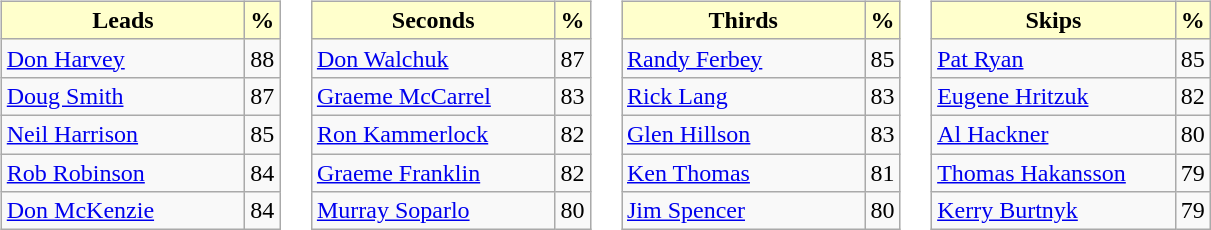<table>
<tr>
<td valign=top><br><table class="wikitable">
<tr>
<th style="background: #ffffcc; width:155px;">Leads</th>
<th style="background: #ffffcc;">%</th>
</tr>
<tr>
<td> <a href='#'>Don Harvey</a></td>
<td>88</td>
</tr>
<tr>
<td> <a href='#'>Doug Smith</a></td>
<td>87</td>
</tr>
<tr>
<td> <a href='#'>Neil Harrison</a></td>
<td>85</td>
</tr>
<tr>
<td> <a href='#'>Rob Robinson</a></td>
<td>84</td>
</tr>
<tr>
<td> <a href='#'>Don McKenzie</a></td>
<td>84</td>
</tr>
</table>
</td>
<td valign=top><br><table class="wikitable">
<tr>
<th style="background: #ffffcc; width:155px;">Seconds</th>
<th style="background: #ffffcc;">%</th>
</tr>
<tr>
<td> <a href='#'>Don Walchuk</a></td>
<td>87</td>
</tr>
<tr>
<td> <a href='#'>Graeme McCarrel</a></td>
<td>83</td>
</tr>
<tr>
<td> <a href='#'>Ron Kammerlock</a></td>
<td>82</td>
</tr>
<tr>
<td> <a href='#'>Graeme Franklin</a></td>
<td>82</td>
</tr>
<tr>
<td> <a href='#'>Murray Soparlo</a></td>
<td>80</td>
</tr>
</table>
</td>
<td valign=top><br><table class="wikitable">
<tr>
<th style="background: #ffffcc; width:155px;">Thirds</th>
<th style="background: #ffffcc;">%</th>
</tr>
<tr>
<td> <a href='#'>Randy Ferbey</a></td>
<td>85</td>
</tr>
<tr>
<td> <a href='#'>Rick Lang</a></td>
<td>83</td>
</tr>
<tr>
<td> <a href='#'>Glen Hillson</a></td>
<td>83</td>
</tr>
<tr>
<td> <a href='#'>Ken Thomas</a></td>
<td>81</td>
</tr>
<tr>
<td> <a href='#'>Jim Spencer</a></td>
<td>80</td>
</tr>
</table>
</td>
<td valign=top><br><table class="wikitable">
<tr>
<th style="background: #ffffcc; width:155px;">Skips</th>
<th style="background: #ffffcc;">%</th>
</tr>
<tr>
<td> <a href='#'>Pat Ryan</a></td>
<td>85</td>
</tr>
<tr>
<td> <a href='#'>Eugene Hritzuk</a></td>
<td>82</td>
</tr>
<tr>
<td> <a href='#'>Al Hackner</a></td>
<td>80</td>
</tr>
<tr>
<td> <a href='#'>Thomas Hakansson</a></td>
<td>79</td>
</tr>
<tr>
<td> <a href='#'>Kerry Burtnyk</a></td>
<td>79</td>
</tr>
</table>
</td>
</tr>
</table>
